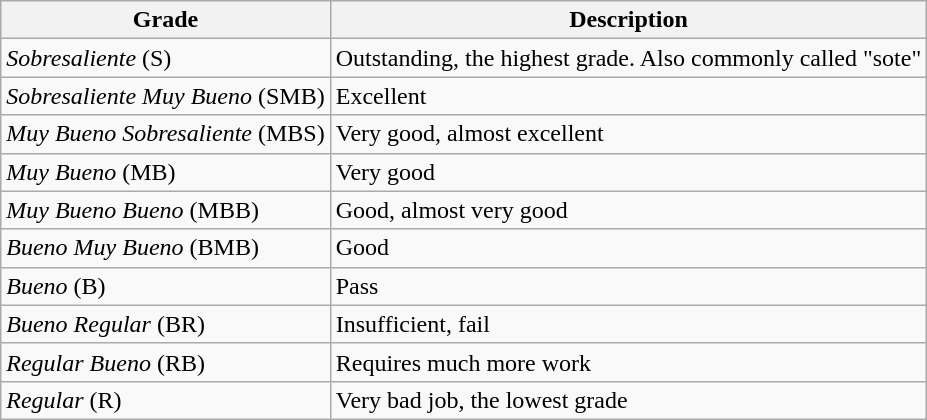<table class="wikitable">
<tr>
<th>Grade</th>
<th>Description</th>
</tr>
<tr>
<td><em>Sobresaliente</em> (S)</td>
<td>Outstanding, the highest grade. Also commonly called "sote"</td>
</tr>
<tr>
<td><em>Sobresaliente Muy Bueno</em> (SMB)</td>
<td>Excellent</td>
</tr>
<tr>
<td><em>Muy Bueno Sobresaliente</em> (MBS)</td>
<td>Very good, almost excellent</td>
</tr>
<tr>
<td><em>Muy Bueno</em> (MB)</td>
<td>Very good</td>
</tr>
<tr>
<td><em>Muy Bueno Bueno</em> (MBB)</td>
<td>Good, almost very good</td>
</tr>
<tr>
<td><em>Bueno Muy Bueno</em> (BMB)</td>
<td>Good</td>
</tr>
<tr>
<td><em>Bueno</em> (B)</td>
<td>Pass</td>
</tr>
<tr>
<td><em>Bueno Regular</em> (BR)</td>
<td>Insufficient, fail</td>
</tr>
<tr>
<td><em>Regular Bueno</em> (RB)</td>
<td>Requires much more work</td>
</tr>
<tr>
<td><em>Regular</em> (R)</td>
<td>Very bad job, the lowest grade</td>
</tr>
</table>
